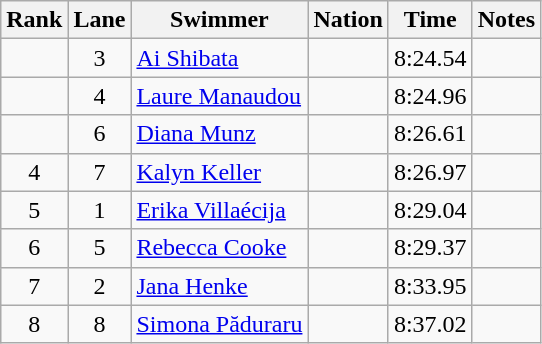<table class="wikitable sortable" style="text-align:center">
<tr>
<th>Rank</th>
<th>Lane</th>
<th>Swimmer</th>
<th>Nation</th>
<th>Time</th>
<th>Notes</th>
</tr>
<tr>
<td></td>
<td>3</td>
<td align=left><a href='#'>Ai Shibata</a></td>
<td align=left></td>
<td>8:24.54</td>
<td></td>
</tr>
<tr>
<td></td>
<td>4</td>
<td align=left><a href='#'>Laure Manaudou</a></td>
<td align=left></td>
<td>8:24.96</td>
<td></td>
</tr>
<tr>
<td></td>
<td>6</td>
<td align=left><a href='#'>Diana Munz</a></td>
<td align=left></td>
<td>8:26.61</td>
<td></td>
</tr>
<tr>
<td>4</td>
<td>7</td>
<td align=left><a href='#'>Kalyn Keller</a></td>
<td align=left></td>
<td>8:26.97</td>
<td></td>
</tr>
<tr>
<td>5</td>
<td>1</td>
<td align=left><a href='#'>Erika Villaécija</a></td>
<td align=left></td>
<td>8:29.04</td>
<td></td>
</tr>
<tr>
<td>6</td>
<td>5</td>
<td align=left><a href='#'>Rebecca Cooke</a></td>
<td align=left></td>
<td>8:29.37</td>
<td></td>
</tr>
<tr>
<td>7</td>
<td>2</td>
<td align=left><a href='#'>Jana Henke</a></td>
<td align=left></td>
<td>8:33.95</td>
<td></td>
</tr>
<tr>
<td>8</td>
<td>8</td>
<td align=left><a href='#'>Simona Păduraru</a></td>
<td align=left></td>
<td>8:37.02</td>
<td></td>
</tr>
</table>
